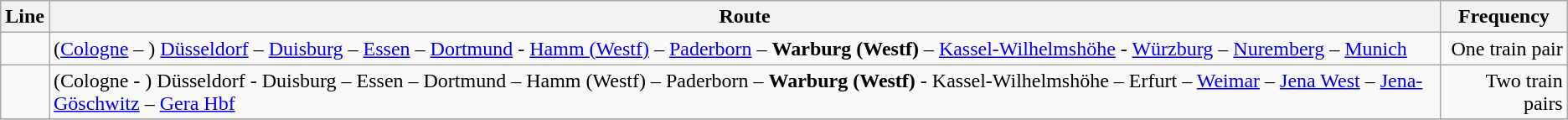<table class="wikitable">
<tr class="hintergrundfarbe5">
<th>Line</th>
<th>Route</th>
<th>Frequency</th>
</tr>
<tr>
<td></td>
<td>(<a href='#'>Cologne</a> – ) <a href='#'>Düsseldorf</a> – <a href='#'>Duisburg</a> – <a href='#'>Essen</a> – <a href='#'>Dortmund</a> - <a href='#'>Hamm (Westf)</a> – <a href='#'>Paderborn</a> – <strong>Warburg (Westf)</strong> – <a href='#'>Kassel-Wilhelmshöhe</a> - <a href='#'>Würzburg</a> – <a href='#'>Nuremberg</a> – <a href='#'>Munich</a> </td>
<td align="right">One train pair</td>
</tr>
<tr>
<td></td>
<td>(Cologne - ) Düsseldorf - Duisburg – Essen – Dortmund – Hamm (Westf) – Paderborn – <strong>Warburg (Westf)</strong> - Kassel-Wilhelmshöhe – Erfurt – <a href='#'>Weimar</a> – <a href='#'>Jena West</a> – <a href='#'>Jena-Göschwitz</a> – <a href='#'>Gera Hbf</a></td>
<td align="right">Two train pairs</td>
</tr>
<tr>
</tr>
</table>
